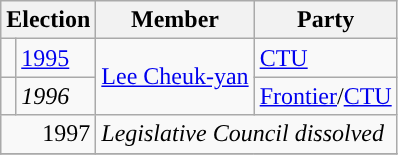<table class="wikitable">
<tr>
<th colspan="2">Election</th>
<th>Member</th>
<th>Party</th>
</tr>
<tr>
<td style="background-color: "></td>
<td><a href='#'>1995</a></td>
<td rowspan=2><a href='#'>Lee Cheuk-yan</a></td>
<td><a href='#'>CTU</a></td>
</tr>
<tr>
<td style="background-color: "></td>
<td><em>1996</em></td>
<td><a href='#'>Frontier</a>/<a href='#'>CTU</a></td>
</tr>
<tr>
<td colspan=2 align=right>1997</td>
<td colspan=2><em>Legislative Council dissolved</em></td>
</tr>
<tr>
</tr>
</table>
